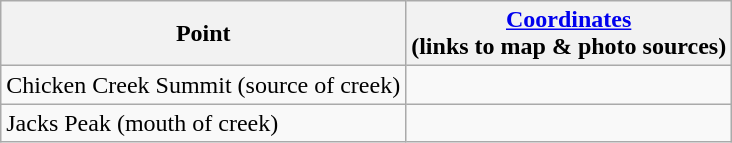<table class="wikitable">
<tr>
<th>Point</th>
<th><a href='#'>Coordinates</a><br>(links to map & photo sources)</th>
</tr>
<tr>
<td>Chicken Creek Summit (source of creek)</td>
<td> </td>
</tr>
<tr>
<td>Jacks Peak (mouth of creek)</td>
<td> </td>
</tr>
</table>
